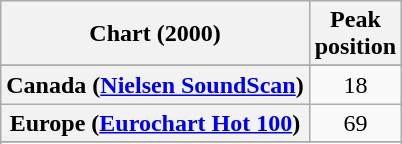<table class="wikitable sortable plainrowheaders" style="text-align:center">
<tr>
<th>Chart (2000)</th>
<th>Peak<br>position</th>
</tr>
<tr>
</tr>
<tr>
<th scope="row">Canada (<a href='#'>Nielsen SoundScan</a>)</th>
<td>18</td>
</tr>
<tr>
<th scope="row">Europe (<a href='#'>Eurochart Hot 100</a>)</th>
<td>69</td>
</tr>
<tr>
</tr>
<tr>
</tr>
<tr>
</tr>
<tr>
</tr>
</table>
